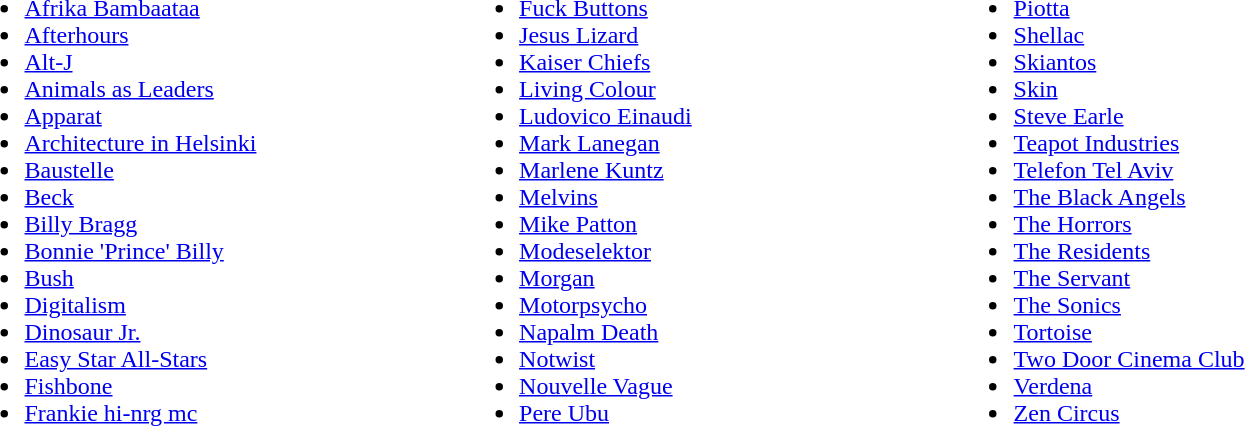<table>
<tr ---->
<td width="20%" valign="top"><br><ul><li><a href='#'>Afrika Bambaataa</a></li><li><a href='#'>Afterhours</a></li><li><a href='#'>Alt-J</a></li><li><a href='#'>Animals as Leaders</a></li><li><a href='#'>Apparat</a></li><li><a href='#'>Architecture in Helsinki</a></li><li><a href='#'>Baustelle</a></li><li><a href='#'>Beck</a></li><li><a href='#'>Billy Bragg</a></li><li><a href='#'>Bonnie 'Prince' Billy</a></li><li><a href='#'>Bush</a></li><li><a href='#'>Digitalism</a></li><li><a href='#'>Dinosaur Jr.</a></li><li><a href='#'>Easy Star All-Stars</a></li><li><a href='#'>Fishbone</a></li><li><a href='#'>Frankie hi-nrg mc</a></li></ul></td>
<td width="20%" valign="top"><br><ul><li><a href='#'>Fuck Buttons</a></li><li><a href='#'>Jesus Lizard</a></li><li><a href='#'>Kaiser Chiefs</a></li><li><a href='#'>Living Colour</a></li><li><a href='#'>Ludovico Einaudi</a></li><li><a href='#'>Mark Lanegan</a></li><li><a href='#'>Marlene Kuntz</a></li><li><a href='#'>Melvins</a></li><li><a href='#'>Mike Patton</a></li><li><a href='#'>Modeselektor</a></li><li><a href='#'>Morgan</a></li><li><a href='#'>Motorpsycho</a></li><li><a href='#'>Napalm Death</a></li><li><a href='#'>Notwist</a></li><li><a href='#'>Nouvelle Vague</a></li><li><a href='#'>Pere Ubu</a></li></ul></td>
<td width="20%" valign="top"><br><ul><li><a href='#'>Piotta</a></li><li><a href='#'>Shellac</a></li><li><a href='#'>Skiantos</a></li><li><a href='#'>Skin</a></li><li><a href='#'>Steve Earle</a></li><li><a href='#'>Teapot Industries</a></li><li><a href='#'>Telefon Tel Aviv</a></li><li><a href='#'>The Black Angels</a></li><li><a href='#'>The Horrors</a></li><li><a href='#'>The Residents</a></li><li><a href='#'>The Servant</a></li><li><a href='#'>The Sonics</a></li><li><a href='#'>Tortoise</a></li><li><a href='#'>Two Door Cinema Club</a></li><li><a href='#'>Verdena</a></li><li><a href='#'>Zen Circus</a></li></ul></td>
</tr>
</table>
